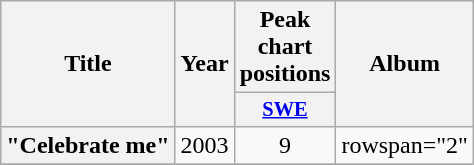<table class="wikitable plainrowheaders" style="text-align:center;">
<tr>
<th scope="col" rowspan="2">Title</th>
<th scope="col" rowspan="2">Year</th>
<th scope="col" colspan="1">Peak chart positions</th>
<th scope="col" rowspan="2">Album</th>
</tr>
<tr>
<th scope="col" style="width:3em;font-size:85%;"><a href='#'>SWE</a></th>
</tr>
<tr>
<th scope="row">"Celebrate me"</th>
<td>2003</td>
<td>9</td>
<td>rowspan="2" </td>
</tr>
<tr>
</tr>
</table>
